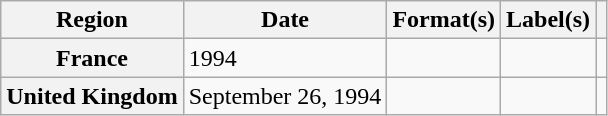<table class="wikitable plainrowheaders">
<tr>
<th scope="col">Region</th>
<th scope="col">Date</th>
<th scope="col">Format(s)</th>
<th scope="col">Label(s)</th>
<th scope="col"></th>
</tr>
<tr>
<th scope="row">France</th>
<td>1994</td>
<td></td>
<td></td>
<td></td>
</tr>
<tr>
<th scope="row">United Kingdom</th>
<td>September 26, 1994</td>
<td></td>
<td></td>
<td></td>
</tr>
</table>
